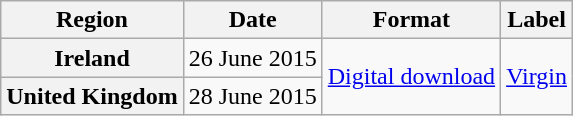<table class="wikitable plainrowheaders">
<tr>
<th scope="col">Region</th>
<th scope="col">Date</th>
<th scope="col">Format</th>
<th scope="col">Label</th>
</tr>
<tr>
<th scope="row">Ireland</th>
<td>26 June 2015</td>
<td rowspan="2"><a href='#'>Digital download</a></td>
<td rowspan="2"><a href='#'>Virgin</a></td>
</tr>
<tr>
<th scope="row">United Kingdom</th>
<td>28 June 2015</td>
</tr>
</table>
